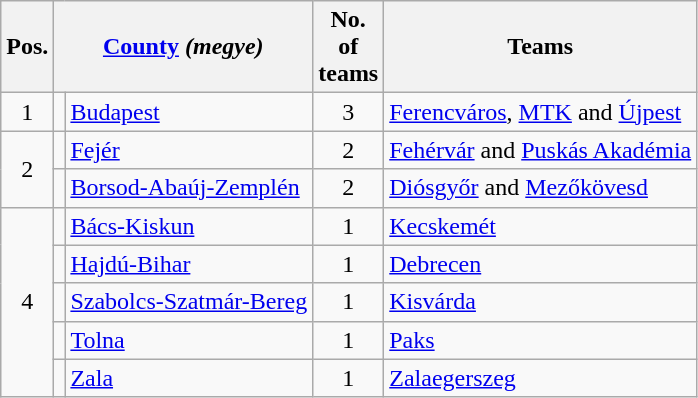<table class="wikitable" style="float:left;margin-right:2em;">
<tr>
<th>Pos.</th>
<th colspan=2><a href='#'>County</a> <em>(megye)</em></th>
<th width=30>No. of teams</th>
<th>Teams</th>
</tr>
<tr>
<td rowspan="1" align="center">1</td>
<td align=center></td>
<td><a href='#'>Budapest</a></td>
<td align="center">3</td>
<td><a href='#'>Ferencváros</a>, <a href='#'>MTK</a> and <a href='#'>Újpest</a></td>
</tr>
<tr>
<td rowspan="2" align="center">2</td>
<td align=center></td>
<td><a href='#'>Fejér</a></td>
<td align="center">2</td>
<td><a href='#'>Fehérvár</a> and <a href='#'>Puskás Akadémia</a></td>
</tr>
<tr>
<td align=center></td>
<td><a href='#'>Borsod-Abaúj-Zemplén</a></td>
<td align="center">2</td>
<td><a href='#'>Diósgyőr</a> and <a href='#'>Mezőkövesd</a></td>
</tr>
<tr>
<td rowspan="5" align="center">4</td>
<td align=center></td>
<td><a href='#'>Bács-Kiskun</a></td>
<td align="center">1</td>
<td><a href='#'>Kecskemét</a></td>
</tr>
<tr>
<td align=center></td>
<td><a href='#'>Hajdú-Bihar</a></td>
<td align="center">1</td>
<td><a href='#'>Debrecen</a></td>
</tr>
<tr>
<td align=center></td>
<td><a href='#'>Szabolcs-Szatmár-Bereg</a></td>
<td align="center">1</td>
<td><a href='#'>Kisvárda</a></td>
</tr>
<tr>
<td align=center></td>
<td><a href='#'>Tolna</a></td>
<td align="center">1</td>
<td><a href='#'>Paks</a></td>
</tr>
<tr>
<td align=center></td>
<td><a href='#'>Zala</a></td>
<td align="center">1</td>
<td><a href='#'>Zalaegerszeg</a></td>
</tr>
</table>
